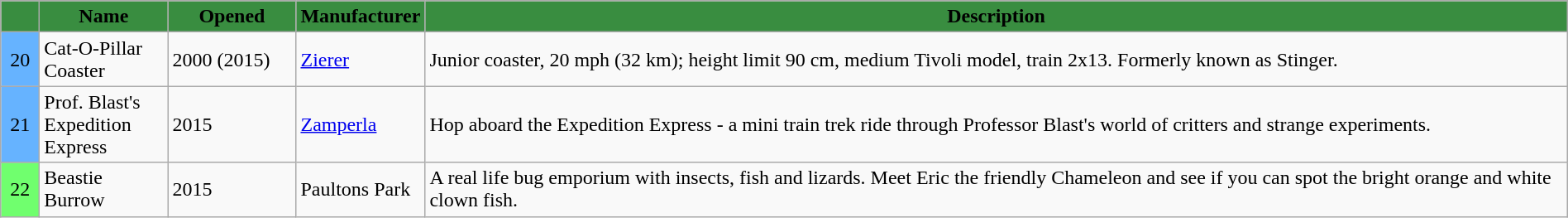<table class="wikitable" style="width: 100%; font sizes: 95%;">
<tr>
<th style="background-color: #398d40; width: 1.5em;"></th>
<th style="background-color: #398d40; width: 6em;">Name</th>
<th style="background-color: #398d40; width: 6em;">Opened</th>
<th style="background-color: #398d40; width: 6em;">Manufacturer</th>
<th style="background-color: #398d40;">Description</th>
</tr>
<tr>
<td bgcolor="#66b3ff" style="text-align: center;">20</td>
<td>Cat-O-Pillar Coaster</td>
<td>2000 (2015)</td>
<td><a href='#'>Zierer</a></td>
<td>Junior coaster, 20 mph (32 km); height limit 90 cm, medium Tivoli model, train 2x13. Formerly known as Stinger.</td>
</tr>
<tr>
<td bgcolor="#66b3ff" style="text-align: center;">21</td>
<td>Prof. Blast's Expedition Express</td>
<td>2015</td>
<td><a href='#'>Zamperla</a></td>
<td>Hop aboard the Expedition Express - a mini train trek ride through Professor Blast's world of critters and strange experiments.</td>
</tr>
<tr>
<td bgcolor="#70FF6E" style="text-align: center;">22</td>
<td>Beastie Burrow</td>
<td>2015</td>
<td>Paultons Park</td>
<td>A real life bug emporium with insects, fish and lizards. Meet Eric the friendly Chameleon and see if you can spot the bright orange and white clown fish.</td>
</tr>
</table>
